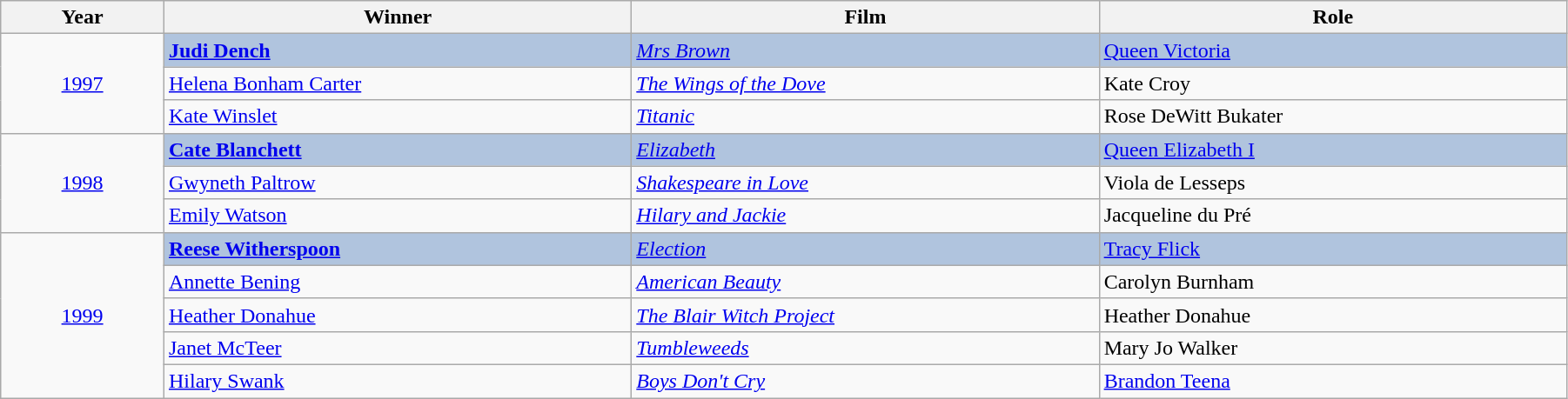<table class="wikitable" width="95%" cellpadding="5">
<tr>
<th width="100"><strong>Year</strong></th>
<th width="300"><strong>Winner</strong></th>
<th width="300"><strong>Film</strong></th>
<th width="300"><strong>Role</strong></th>
</tr>
<tr>
<td rowspan="3" style="text-align:center;"><a href='#'>1997</a></td>
<td style="background:#B0C4DE;"><strong><a href='#'>Judi Dench</a></strong></td>
<td style="background:#B0C4DE;"><em><a href='#'>Mrs Brown</a></em></td>
<td style="background:#B0C4DE;"><a href='#'>Queen Victoria</a></td>
</tr>
<tr>
<td><a href='#'>Helena Bonham Carter</a></td>
<td><em><a href='#'>The Wings of the Dove</a></em></td>
<td>Kate Croy</td>
</tr>
<tr>
<td><a href='#'>Kate Winslet</a></td>
<td><em><a href='#'>Titanic</a></em></td>
<td>Rose DeWitt Bukater</td>
</tr>
<tr>
<td rowspan="3" style="text-align:center;"><a href='#'>1998</a></td>
<td style="background:#B0C4DE;"><strong><a href='#'>Cate Blanchett</a></strong></td>
<td style="background:#B0C4DE;"><em><a href='#'>Elizabeth</a></em></td>
<td style="background:#B0C4DE;"><a href='#'>Queen Elizabeth I</a></td>
</tr>
<tr>
<td><a href='#'>Gwyneth Paltrow</a></td>
<td><em><a href='#'>Shakespeare in Love</a></em></td>
<td>Viola de Lesseps</td>
</tr>
<tr>
<td><a href='#'>Emily Watson</a></td>
<td><em><a href='#'>Hilary and Jackie</a></em></td>
<td>Jacqueline du Pré</td>
</tr>
<tr>
<td rowspan="5" style="text-align:center;"><a href='#'>1999</a></td>
<td style="background:#B0C4DE;"><strong><a href='#'>Reese Witherspoon</a></strong></td>
<td style="background:#B0C4DE;"><em><a href='#'>Election</a></em></td>
<td style="background:#B0C4DE;"><a href='#'>Tracy Flick</a></td>
</tr>
<tr>
<td><a href='#'>Annette Bening</a></td>
<td><em><a href='#'>American Beauty</a></em></td>
<td>Carolyn Burnham</td>
</tr>
<tr>
<td><a href='#'>Heather Donahue</a></td>
<td><em><a href='#'>The Blair Witch Project</a></em></td>
<td>Heather Donahue</td>
</tr>
<tr>
<td><a href='#'>Janet McTeer</a></td>
<td><em><a href='#'>Tumbleweeds</a></em></td>
<td>Mary Jo Walker</td>
</tr>
<tr>
<td><a href='#'>Hilary Swank</a></td>
<td><em><a href='#'>Boys Don't Cry</a></em></td>
<td><a href='#'>Brandon Teena</a></td>
</tr>
</table>
